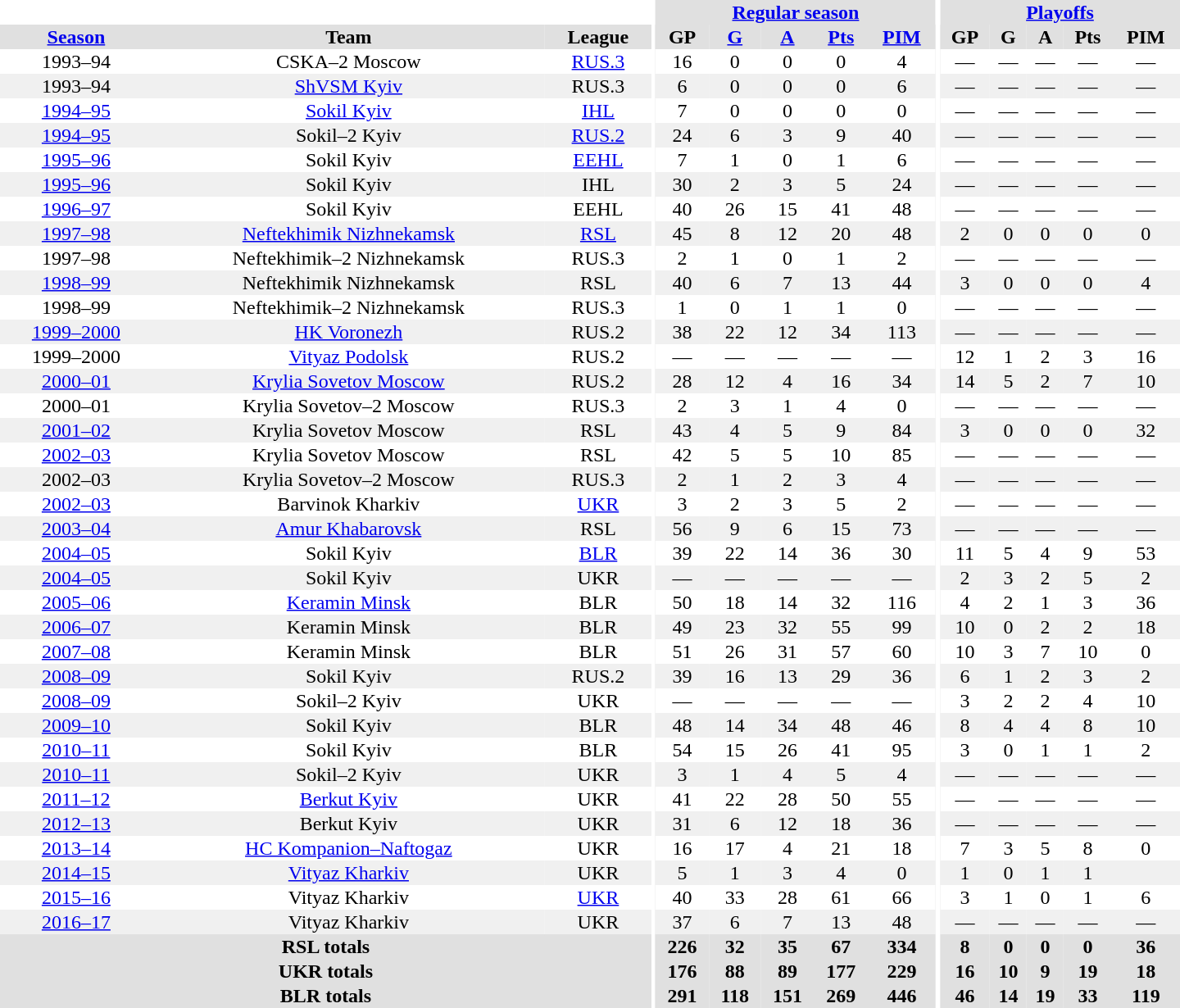<table border="0" cellpadding="1" cellspacing="0" style="text-align:center; width:60em">
<tr bgcolor="#e0e0e0">
<th colspan="3" bgcolor="#ffffff"></th>
<th rowspan="99" bgcolor="#ffffff"></th>
<th colspan="5"><a href='#'>Regular season</a></th>
<th rowspan="99" bgcolor="#ffffff"></th>
<th colspan="5"><a href='#'>Playoffs</a></th>
</tr>
<tr bgcolor="#e0e0e0">
<th><a href='#'>Season</a></th>
<th>Team</th>
<th>League</th>
<th>GP</th>
<th><a href='#'>G</a></th>
<th><a href='#'>A</a></th>
<th><a href='#'>Pts</a></th>
<th><a href='#'>PIM</a></th>
<th>GP</th>
<th>G</th>
<th>A</th>
<th>Pts</th>
<th>PIM</th>
</tr>
<tr>
<td>1993–94</td>
<td>CSKA–2 Moscow</td>
<td><a href='#'>RUS.3</a></td>
<td>16</td>
<td>0</td>
<td>0</td>
<td>0</td>
<td>4</td>
<td>—</td>
<td>—</td>
<td>—</td>
<td>—</td>
<td>—</td>
</tr>
<tr bgcolor="#f0f0f0">
<td>1993–94</td>
<td><a href='#'>ShVSM Kyiv</a></td>
<td>RUS.3</td>
<td>6</td>
<td>0</td>
<td>0</td>
<td>0</td>
<td>6</td>
<td>—</td>
<td>—</td>
<td>—</td>
<td>—</td>
<td>—</td>
</tr>
<tr>
<td><a href='#'>1994–95</a></td>
<td><a href='#'>Sokil Kyiv</a></td>
<td><a href='#'>IHL</a></td>
<td>7</td>
<td>0</td>
<td>0</td>
<td>0</td>
<td>0</td>
<td>—</td>
<td>—</td>
<td>—</td>
<td>—</td>
<td>—</td>
</tr>
<tr bgcolor="#f0f0f0">
<td><a href='#'>1994–95</a></td>
<td>Sokil–2 Kyiv</td>
<td><a href='#'>RUS.2</a></td>
<td>24</td>
<td>6</td>
<td>3</td>
<td>9</td>
<td>40</td>
<td>—</td>
<td>—</td>
<td>—</td>
<td>—</td>
<td>—</td>
</tr>
<tr>
<td><a href='#'>1995–96</a></td>
<td>Sokil Kyiv</td>
<td><a href='#'>EEHL</a></td>
<td>7</td>
<td>1</td>
<td>0</td>
<td>1</td>
<td>6</td>
<td>—</td>
<td>—</td>
<td>—</td>
<td>—</td>
<td>—</td>
</tr>
<tr bgcolor="#f0f0f0">
<td><a href='#'>1995–96</a></td>
<td>Sokil Kyiv</td>
<td>IHL</td>
<td>30</td>
<td>2</td>
<td>3</td>
<td>5</td>
<td>24</td>
<td>—</td>
<td>—</td>
<td>—</td>
<td>—</td>
<td>—</td>
</tr>
<tr>
<td><a href='#'>1996–97</a></td>
<td>Sokil Kyiv</td>
<td>EEHL</td>
<td>40</td>
<td>26</td>
<td>15</td>
<td>41</td>
<td>48</td>
<td>—</td>
<td>—</td>
<td>—</td>
<td>—</td>
<td>—</td>
</tr>
<tr bgcolor="#f0f0f0">
<td><a href='#'>1997–98</a></td>
<td><a href='#'>Neftekhimik Nizhnekamsk</a></td>
<td><a href='#'>RSL</a></td>
<td>45</td>
<td>8</td>
<td>12</td>
<td>20</td>
<td>48</td>
<td>2</td>
<td>0</td>
<td>0</td>
<td>0</td>
<td>0</td>
</tr>
<tr>
<td>1997–98</td>
<td>Neftekhimik–2 Nizhnekamsk</td>
<td>RUS.3</td>
<td>2</td>
<td>1</td>
<td>0</td>
<td>1</td>
<td>2</td>
<td>—</td>
<td>—</td>
<td>—</td>
<td>—</td>
<td>—</td>
</tr>
<tr bgcolor="#f0f0f0">
<td><a href='#'>1998–99</a></td>
<td>Neftekhimik Nizhnekamsk</td>
<td>RSL</td>
<td>40</td>
<td>6</td>
<td>7</td>
<td>13</td>
<td>44</td>
<td>3</td>
<td>0</td>
<td>0</td>
<td>0</td>
<td>4</td>
</tr>
<tr>
<td>1998–99</td>
<td>Neftekhimik–2 Nizhnekamsk</td>
<td>RUS.3</td>
<td>1</td>
<td>0</td>
<td>1</td>
<td>1</td>
<td>0</td>
<td>—</td>
<td>—</td>
<td>—</td>
<td>—</td>
<td>—</td>
</tr>
<tr bgcolor="#f0f0f0">
<td><a href='#'>1999–2000</a></td>
<td><a href='#'>HK Voronezh</a></td>
<td>RUS.2</td>
<td>38</td>
<td>22</td>
<td>12</td>
<td>34</td>
<td>113</td>
<td>—</td>
<td>—</td>
<td>—</td>
<td>—</td>
<td>—</td>
</tr>
<tr>
<td>1999–2000</td>
<td><a href='#'>Vityaz Podolsk</a></td>
<td>RUS.2</td>
<td>—</td>
<td>—</td>
<td>—</td>
<td>—</td>
<td>—</td>
<td>12</td>
<td>1</td>
<td>2</td>
<td>3</td>
<td>16</td>
</tr>
<tr bgcolor="#f0f0f0">
<td><a href='#'>2000–01</a></td>
<td><a href='#'>Krylia Sovetov Moscow</a></td>
<td>RUS.2</td>
<td>28</td>
<td>12</td>
<td>4</td>
<td>16</td>
<td>34</td>
<td>14</td>
<td>5</td>
<td>2</td>
<td>7</td>
<td>10</td>
</tr>
<tr>
<td>2000–01</td>
<td>Krylia Sovetov–2 Moscow</td>
<td>RUS.3</td>
<td>2</td>
<td>3</td>
<td>1</td>
<td>4</td>
<td>0</td>
<td>—</td>
<td>—</td>
<td>—</td>
<td>—</td>
<td>—</td>
</tr>
<tr bgcolor="#f0f0f0">
<td><a href='#'>2001–02</a></td>
<td>Krylia Sovetov Moscow</td>
<td>RSL</td>
<td>43</td>
<td>4</td>
<td>5</td>
<td>9</td>
<td>84</td>
<td>3</td>
<td>0</td>
<td>0</td>
<td>0</td>
<td>32</td>
</tr>
<tr>
<td><a href='#'>2002–03</a></td>
<td>Krylia Sovetov Moscow</td>
<td>RSL</td>
<td>42</td>
<td>5</td>
<td>5</td>
<td>10</td>
<td>85</td>
<td>—</td>
<td>—</td>
<td>—</td>
<td>—</td>
<td>—</td>
</tr>
<tr bgcolor="#f0f0f0">
<td>2002–03</td>
<td>Krylia Sovetov–2 Moscow</td>
<td>RUS.3</td>
<td>2</td>
<td>1</td>
<td>2</td>
<td>3</td>
<td>4</td>
<td>—</td>
<td>—</td>
<td>—</td>
<td>—</td>
<td>—</td>
</tr>
<tr>
<td><a href='#'>2002–03</a></td>
<td>Barvinok Kharkiv</td>
<td><a href='#'>UKR</a></td>
<td>3</td>
<td>2</td>
<td>3</td>
<td>5</td>
<td>2</td>
<td>—</td>
<td>—</td>
<td>—</td>
<td>—</td>
<td>—</td>
</tr>
<tr bgcolor="#f0f0f0">
<td><a href='#'>2003–04</a></td>
<td><a href='#'>Amur Khabarovsk</a></td>
<td>RSL</td>
<td>56</td>
<td>9</td>
<td>6</td>
<td>15</td>
<td>73</td>
<td>—</td>
<td>—</td>
<td>—</td>
<td>—</td>
<td>—</td>
</tr>
<tr>
<td><a href='#'>2004–05</a></td>
<td>Sokil Kyiv</td>
<td><a href='#'>BLR</a></td>
<td>39</td>
<td>22</td>
<td>14</td>
<td>36</td>
<td>30</td>
<td>11</td>
<td>5</td>
<td>4</td>
<td>9</td>
<td>53</td>
</tr>
<tr bgcolor="#f0f0f0">
<td><a href='#'>2004–05</a></td>
<td>Sokil Kyiv</td>
<td>UKR</td>
<td>—</td>
<td>—</td>
<td>—</td>
<td>—</td>
<td>—</td>
<td>2</td>
<td>3</td>
<td>2</td>
<td>5</td>
<td>2</td>
</tr>
<tr>
<td><a href='#'>2005–06</a></td>
<td><a href='#'>Keramin Minsk</a></td>
<td>BLR</td>
<td>50</td>
<td>18</td>
<td>14</td>
<td>32</td>
<td>116</td>
<td>4</td>
<td>2</td>
<td>1</td>
<td>3</td>
<td>36</td>
</tr>
<tr bgcolor="#f0f0f0">
<td><a href='#'>2006–07</a></td>
<td>Keramin Minsk</td>
<td>BLR</td>
<td>49</td>
<td>23</td>
<td>32</td>
<td>55</td>
<td>99</td>
<td>10</td>
<td>0</td>
<td>2</td>
<td>2</td>
<td>18</td>
</tr>
<tr>
<td><a href='#'>2007–08</a></td>
<td>Keramin Minsk</td>
<td>BLR</td>
<td>51</td>
<td>26</td>
<td>31</td>
<td>57</td>
<td>60</td>
<td>10</td>
<td>3</td>
<td>7</td>
<td>10</td>
<td>0</td>
</tr>
<tr bgcolor="#f0f0f0">
<td><a href='#'>2008–09</a></td>
<td>Sokil Kyiv</td>
<td>RUS.2</td>
<td>39</td>
<td>16</td>
<td>13</td>
<td>29</td>
<td>36</td>
<td>6</td>
<td>1</td>
<td>2</td>
<td>3</td>
<td>2</td>
</tr>
<tr>
<td><a href='#'>2008–09</a></td>
<td>Sokil–2 Kyiv</td>
<td>UKR</td>
<td>—</td>
<td>—</td>
<td>—</td>
<td>—</td>
<td>—</td>
<td>3</td>
<td>2</td>
<td>2</td>
<td>4</td>
<td>10</td>
</tr>
<tr bgcolor="#f0f0f0">
<td><a href='#'>2009–10</a></td>
<td>Sokil Kyiv</td>
<td>BLR</td>
<td>48</td>
<td>14</td>
<td>34</td>
<td>48</td>
<td>46</td>
<td>8</td>
<td>4</td>
<td>4</td>
<td>8</td>
<td>10</td>
</tr>
<tr>
<td><a href='#'>2010–11</a></td>
<td>Sokil Kyiv</td>
<td>BLR</td>
<td>54</td>
<td>15</td>
<td>26</td>
<td>41</td>
<td>95</td>
<td>3</td>
<td>0</td>
<td>1</td>
<td>1</td>
<td>2</td>
</tr>
<tr bgcolor="#f0f0f0">
<td><a href='#'>2010–11</a></td>
<td>Sokil–2 Kyiv</td>
<td>UKR</td>
<td>3</td>
<td>1</td>
<td>4</td>
<td>5</td>
<td>4</td>
<td>—</td>
<td>—</td>
<td>—</td>
<td>—</td>
<td>—</td>
</tr>
<tr>
<td><a href='#'>2011–12</a></td>
<td><a href='#'>Berkut Kyiv</a></td>
<td>UKR</td>
<td>41</td>
<td>22</td>
<td>28</td>
<td>50</td>
<td>55</td>
<td>—</td>
<td>—</td>
<td>—</td>
<td>—</td>
<td>—</td>
</tr>
<tr bgcolor="#f0f0f0">
<td><a href='#'>2012–13</a></td>
<td>Berkut Kyiv</td>
<td>UKR</td>
<td>31</td>
<td>6</td>
<td>12</td>
<td>18</td>
<td>36</td>
<td>—</td>
<td>—</td>
<td>—</td>
<td>—</td>
<td>—</td>
</tr>
<tr>
<td><a href='#'>2013–14</a></td>
<td><a href='#'>HC Kompanion–Naftogaz</a></td>
<td>UKR</td>
<td>16</td>
<td>17</td>
<td>4</td>
<td>21</td>
<td>18</td>
<td>7</td>
<td>3</td>
<td>5</td>
<td>8</td>
<td>0</td>
</tr>
<tr bgcolor="#f0f0f0">
<td><a href='#'>2014–15</a></td>
<td><a href='#'>Vityaz Kharkiv</a></td>
<td>UKR</td>
<td>5</td>
<td>1</td>
<td>3</td>
<td>4</td>
<td>0</td>
<td>1</td>
<td>0</td>
<td>1</td>
<td>1</td>
<td></td>
</tr>
<tr>
<td><a href='#'>2015–16</a></td>
<td>Vityaz Kharkiv</td>
<td><a href='#'>UKR</a></td>
<td>40</td>
<td>33</td>
<td>28</td>
<td>61</td>
<td>66</td>
<td>3</td>
<td>1</td>
<td>0</td>
<td>1</td>
<td>6</td>
</tr>
<tr bgcolor="#f0f0f0">
<td><a href='#'>2016–17</a></td>
<td>Vityaz Kharkiv</td>
<td>UKR</td>
<td>37</td>
<td>6</td>
<td>7</td>
<td>13</td>
<td>48</td>
<td>—</td>
<td>—</td>
<td>—</td>
<td>—</td>
<td>—</td>
</tr>
<tr bgcolor="#e0e0e0">
<th colspan="3">RSL totals</th>
<th>226</th>
<th>32</th>
<th>35</th>
<th>67</th>
<th>334</th>
<th>8</th>
<th>0</th>
<th>0</th>
<th>0</th>
<th>36</th>
</tr>
<tr bgcolor="#e0e0e0">
<th colspan="3">UKR totals</th>
<th>176</th>
<th>88</th>
<th>89</th>
<th>177</th>
<th>229</th>
<th>16</th>
<th>10</th>
<th>9</th>
<th>19</th>
<th>18</th>
</tr>
<tr bgcolor="#e0e0e0">
<th colspan="3">BLR totals</th>
<th>291</th>
<th>118</th>
<th>151</th>
<th>269</th>
<th>446</th>
<th>46</th>
<th>14</th>
<th>19</th>
<th>33</th>
<th>119</th>
</tr>
</table>
